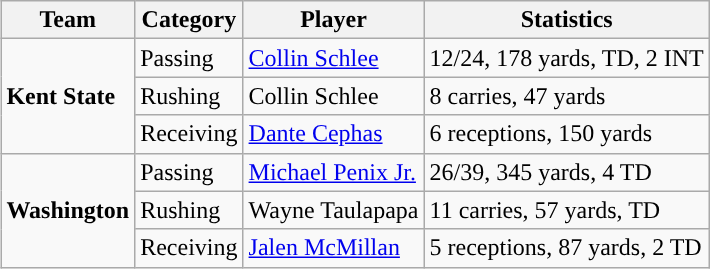<table class="wikitable" style="float: right;">
<tr>
<th>Team</th>
<th>Category</th>
<th>Player</th>
<th>Statistics</th>
</tr>
<tr>
<td rowspan=3><strong>Kent State</strong></td>
<td>Passing</td>
<td><a href='#'>Collin Schlee</a></td>
<td>12/24, 178 yards, TD, 2 INT</td>
</tr>
<tr>
<td>Rushing</td>
<td>Collin Schlee</td>
<td>8 carries, 47 yards</td>
</tr>
<tr>
<td>Receiving</td>
<td><a href='#'>Dante Cephas</a></td>
<td>6 receptions, 150 yards</td>
</tr>
<tr>
<td rowspan=3><strong>Washington</strong></td>
<td>Passing</td>
<td><a href='#'>Michael Penix Jr.</a></td>
<td>26/39, 345 yards, 4 TD</td>
</tr>
<tr>
<td>Rushing</td>
<td>Wayne Taulapapa</td>
<td>11 carries, 57 yards, TD</td>
</tr>
<tr>
<td>Receiving</td>
<td><a href='#'>Jalen McMillan</a></td>
<td>5 receptions, 87 yards, 2 TD</td>
</tr>
</table>
